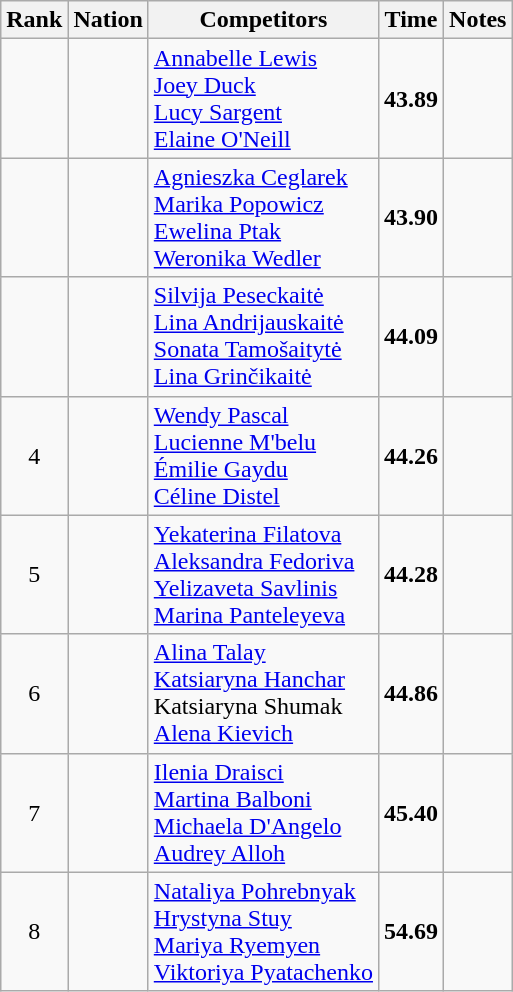<table class="wikitable sortable" style="text-align:center">
<tr>
<th>Rank</th>
<th>Nation</th>
<th>Competitors</th>
<th>Time</th>
<th>Notes</th>
</tr>
<tr>
<td></td>
<td align=left></td>
<td align=left><a href='#'>Annabelle Lewis</a><br><a href='#'>Joey Duck</a><br><a href='#'>Lucy Sargent</a><br><a href='#'>Elaine O'Neill</a></td>
<td><strong>43.89</strong></td>
<td></td>
</tr>
<tr>
<td></td>
<td align=left></td>
<td align=left><a href='#'>Agnieszka Ceglarek</a><br><a href='#'>Marika Popowicz</a><br><a href='#'>Ewelina Ptak</a><br><a href='#'>Weronika Wedler</a></td>
<td><strong>43.90</strong></td>
<td></td>
</tr>
<tr>
<td></td>
<td align=left></td>
<td align=left><a href='#'>Silvija Peseckaitė</a><br><a href='#'>Lina Andrijauskaitė</a><br><a href='#'>Sonata Tamošaitytė</a><br><a href='#'>Lina Grinčikaitė</a></td>
<td><strong>44.09</strong></td>
<td></td>
</tr>
<tr>
<td>4</td>
<td align=left></td>
<td align=left><a href='#'>Wendy Pascal</a><br><a href='#'>Lucienne M'belu</a><br><a href='#'>Émilie Gaydu</a><br><a href='#'>Céline Distel</a></td>
<td><strong>44.26</strong></td>
<td></td>
</tr>
<tr>
<td>5</td>
<td align=left></td>
<td align=left><a href='#'>Yekaterina Filatova</a><br><a href='#'>Aleksandra Fedoriva</a><br><a href='#'>Yelizaveta Savlinis</a><br><a href='#'>Marina Panteleyeva</a></td>
<td><strong>44.28</strong></td>
<td></td>
</tr>
<tr>
<td>6</td>
<td align=left></td>
<td align=left><a href='#'>Alina Talay</a><br><a href='#'>Katsiaryna Hanchar</a><br>Katsiaryna Shumak<br><a href='#'>Alena Kievich</a></td>
<td><strong>44.86</strong></td>
<td></td>
</tr>
<tr>
<td>7</td>
<td align=left></td>
<td align=left><a href='#'>Ilenia Draisci</a><br><a href='#'>Martina Balboni</a><br><a href='#'>Michaela D'Angelo</a><br><a href='#'>Audrey Alloh</a></td>
<td><strong>45.40</strong></td>
<td></td>
</tr>
<tr>
<td>8</td>
<td align=left></td>
<td align=left><a href='#'>Nataliya Pohrebnyak</a><br><a href='#'>Hrystyna Stuy</a><br><a href='#'>Mariya Ryemyen</a><br><a href='#'>Viktoriya Pyatachenko</a></td>
<td><strong>54.69</strong></td>
<td></td>
</tr>
</table>
